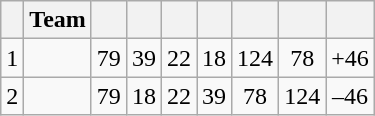<table class="wikitable">
<tr>
<th></th>
<th>Team</th>
<th></th>
<th></th>
<th></th>
<th></th>
<th></th>
<th></th>
<th></th>
</tr>
<tr align="center">
<td>1</td>
<td align="left"></td>
<td>79</td>
<td>39</td>
<td>22</td>
<td>18</td>
<td>124</td>
<td>78</td>
<td>+46</td>
</tr>
<tr align="center">
<td>2</td>
<td align="left"></td>
<td>79</td>
<td>18</td>
<td>22</td>
<td>39</td>
<td>78</td>
<td>124</td>
<td>–46</td>
</tr>
</table>
